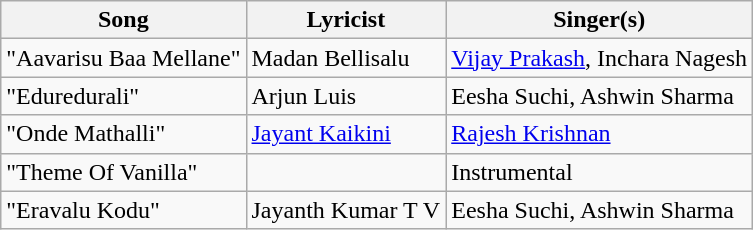<table class="wikitable sortable">
<tr>
<th>Song</th>
<th>Lyricist</th>
<th>Singer(s)</th>
</tr>
<tr>
<td>"Aavarisu Baa Mellane"</td>
<td>Madan Bellisalu</td>
<td><a href='#'>Vijay Prakash</a>, Inchara Nagesh</td>
</tr>
<tr>
<td>"Eduredurali"</td>
<td>Arjun Luis</td>
<td>Eesha Suchi, Ashwin Sharma</td>
</tr>
<tr>
<td>"Onde Mathalli"</td>
<td><a href='#'>Jayant Kaikini</a></td>
<td><a href='#'>Rajesh Krishnan</a></td>
</tr>
<tr>
<td>"Theme Of Vanilla"</td>
<td style="text-align:center;"></td>
<td>Instrumental</td>
</tr>
<tr>
<td>"Eravalu Kodu"</td>
<td>Jayanth Kumar T V</td>
<td>Eesha Suchi, Ashwin Sharma</td>
</tr>
</table>
